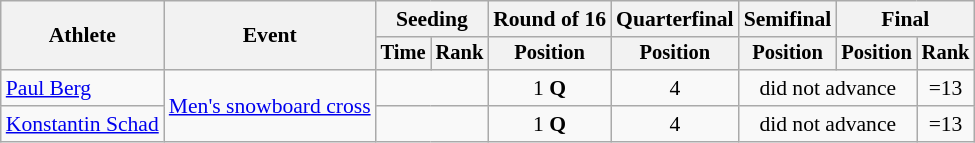<table class="wikitable" style="font-size:90%">
<tr>
<th rowspan=2>Athlete</th>
<th rowspan=2>Event</th>
<th colspan=2>Seeding</th>
<th>Round of 16</th>
<th>Quarterfinal</th>
<th>Semifinal</th>
<th colspan=2>Final</th>
</tr>
<tr style="font-size:95%">
<th>Time</th>
<th>Rank</th>
<th>Position</th>
<th>Position</th>
<th>Position</th>
<th>Position</th>
<th>Rank</th>
</tr>
<tr align=center>
<td align=left><a href='#'>Paul Berg</a></td>
<td align=left rowspan=2><a href='#'>Men's snowboard cross</a></td>
<td colspan=2></td>
<td>1 <strong>Q</strong></td>
<td>4</td>
<td colspan=2>did not advance</td>
<td>=13</td>
</tr>
<tr align=center>
<td align=left><a href='#'>Konstantin Schad</a></td>
<td colspan=2></td>
<td>1 <strong>Q</strong></td>
<td>4</td>
<td colspan=2>did not advance</td>
<td>=13</td>
</tr>
</table>
